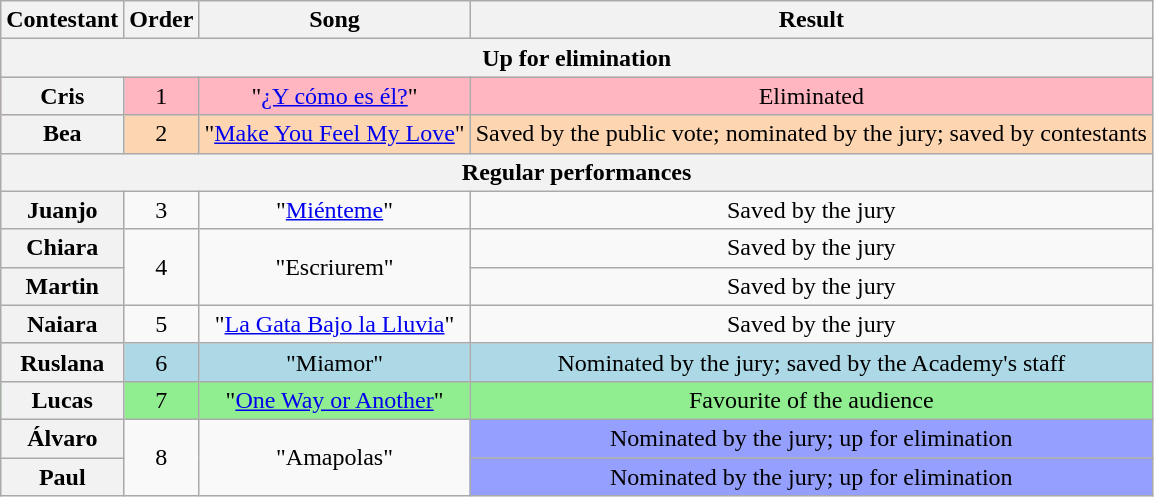<table class="wikitable sortable plainrowheaders" style="text-align:center;">
<tr>
<th scope="col">Contestant</th>
<th scope="col">Order</th>
<th scope="col">Song</th>
<th scope="col">Result</th>
</tr>
<tr>
<th colspan="4">Up for elimination</th>
</tr>
<tr bgcolor=lightpink>
<th scope="row">Cris</th>
<td>1</td>
<td>"<a href='#'>¿Y cómo es él?</a>"</td>
<td>Eliminated</td>
</tr>
<tr bgcolor=#fdd5b1>
<th scope="row">Bea</th>
<td>2</td>
<td>"<a href='#'>Make You Feel My Love</a>"</td>
<td>Saved by the public vote; nominated by the jury; saved by contestants</td>
</tr>
<tr>
<th colspan="4">Regular performances</th>
</tr>
<tr>
<th scope="row">Juanjo</th>
<td>3</td>
<td>"<a href='#'>Miénteme</a>"</td>
<td>Saved by the jury</td>
</tr>
<tr>
<th scope="row">Chiara</th>
<td rowspan=2>4</td>
<td rowspan=2>"Escriurem"</td>
<td>Saved by the jury</td>
</tr>
<tr>
<th scope="row">Martin</th>
<td>Saved by the jury</td>
</tr>
<tr>
<th scope="row">Naiara</th>
<td>5</td>
<td>"<a href='#'>La Gata Bajo la Lluvia</a>"</td>
<td>Saved by the jury</td>
</tr>
<tr bgcolor=lightblue>
<th scope="row">Ruslana</th>
<td>6</td>
<td>"Miamor"</td>
<td>Nominated by the jury; saved by the Academy's staff</td>
</tr>
<tr bgcolor=lightgreen>
<th scope="row">Lucas</th>
<td>7</td>
<td>"<a href='#'>One Way or Another</a>"</td>
<td>Favourite of the audience</td>
</tr>
<tr>
<th scope="row">Álvaro</th>
<td rowspan=2>8</td>
<td rowspan=2>"Amapolas"</td>
<td bgcolor=#959ffd>Nominated by the jury; up for elimination</td>
</tr>
<tr>
<th scope="row">Paul</th>
<td bgcolor=#959ffd>Nominated by the jury; up for elimination</td>
</tr>
</table>
